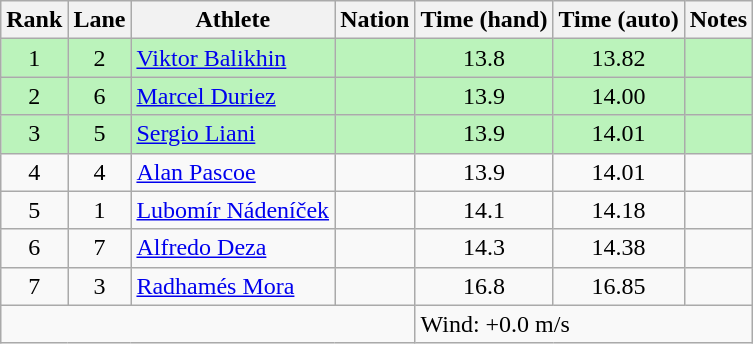<table class="wikitable sortable" style="text-align:center">
<tr>
<th>Rank</th>
<th>Lane</th>
<th>Athlete</th>
<th>Nation</th>
<th>Time (hand)</th>
<th>Time (auto)</th>
<th>Notes</th>
</tr>
<tr bgcolor=bbf3bb>
<td>1</td>
<td>2</td>
<td align=left><a href='#'>Viktor Balikhin</a></td>
<td align=left></td>
<td>13.8</td>
<td>13.82</td>
<td></td>
</tr>
<tr bgcolor=bbf3bb>
<td>2</td>
<td>6</td>
<td align=left><a href='#'>Marcel Duriez</a></td>
<td align=left></td>
<td>13.9</td>
<td>14.00</td>
<td></td>
</tr>
<tr bgcolor=bbf3bb>
<td>3</td>
<td>5</td>
<td align=left><a href='#'>Sergio Liani</a></td>
<td align=left></td>
<td>13.9</td>
<td>14.01</td>
<td></td>
</tr>
<tr>
<td>4</td>
<td>4</td>
<td align=left><a href='#'>Alan Pascoe</a></td>
<td align=left></td>
<td>13.9</td>
<td>14.01</td>
<td></td>
</tr>
<tr>
<td>5</td>
<td>1</td>
<td align=left><a href='#'>Lubomír Nádeníček</a></td>
<td align=left></td>
<td>14.1</td>
<td>14.18</td>
<td></td>
</tr>
<tr>
<td>6</td>
<td>7</td>
<td align=left><a href='#'>Alfredo Deza</a></td>
<td align=left></td>
<td>14.3</td>
<td>14.38</td>
<td></td>
</tr>
<tr>
<td>7</td>
<td>3</td>
<td align=left><a href='#'>Radhamés Mora</a></td>
<td align=left></td>
<td>16.8</td>
<td>16.85</td>
<td></td>
</tr>
<tr class="sortbottom">
<td colspan=4></td>
<td colspan="3" style="text-align:left;">Wind: +0.0 m/s</td>
</tr>
</table>
